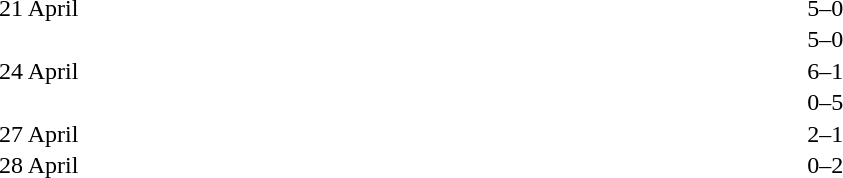<table cellspacing=1 width=70%>
<tr>
<th width=25%></th>
<th width=30%></th>
<th width=15%></th>
<th width=30%></th>
</tr>
<tr>
<td>21 April</td>
<td align=right></td>
<td align=center>5–0</td>
<td></td>
</tr>
<tr>
<td></td>
<td align=right></td>
<td align=center>5–0</td>
<td></td>
</tr>
<tr>
<td>24 April</td>
<td align=right></td>
<td align=center>6–1</td>
<td></td>
</tr>
<tr>
<td></td>
<td align=right></td>
<td align=center>0–5</td>
<td></td>
</tr>
<tr>
<td>27 April</td>
<td align=right></td>
<td align=center>2–1</td>
<td></td>
</tr>
<tr>
<td>28 April</td>
<td align=right></td>
<td align=center>0–2</td>
<td></td>
</tr>
</table>
